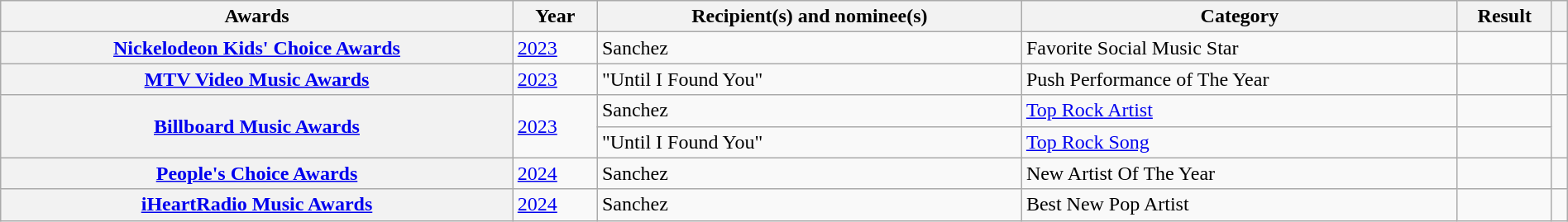<table class="wikitable sortable plainrowheaders" style="width: 100%;">
<tr>
<th scope="col">Awards</th>
<th scope="col">Year</th>
<th scope="col">Recipient(s) and nominee(s)</th>
<th scope="col">Category</th>
<th scope="col" style="width: 6%;">Result</th>
<th scope="col" class="unsortable"></th>
</tr>
<tr>
<th scope="row"><a href='#'>Nickelodeon Kids' Choice Awards</a></th>
<td><a href='#'>2023</a></td>
<td>Sanchez</td>
<td>Favorite Social Music Star</td>
<td></td>
<td style="text-align:center;"></td>
</tr>
<tr>
<th scope="row"><a href='#'>MTV Video Music Awards</a></th>
<td><a href='#'>2023</a></td>
<td>"Until I Found You"</td>
<td>Push Performance of The Year</td>
<td></td>
<td style="text-align:center;"></td>
</tr>
<tr>
<th scope="row" rowspan="2"><a href='#'>Billboard Music Awards</a></th>
<td rowspan="2"><a href='#'>2023</a></td>
<td>Sanchez</td>
<td><a href='#'>Top Rock Artist</a></td>
<td></td>
<td rowspan="2" style="text-align:center"></td>
</tr>
<tr>
<td>"Until I Found You"</td>
<td><a href='#'>Top Rock Song</a></td>
<td></td>
</tr>
<tr>
<th scope="row"><a href='#'>People's Choice Awards</a></th>
<td><a href='#'>2024</a></td>
<td>Sanchez</td>
<td>New Artist Of The Year</td>
<td></td>
<td style="text-align:center"></td>
</tr>
<tr>
<th scope="row"><a href='#'>iHeartRadio Music Awards</a></th>
<td><a href='#'>2024</a></td>
<td>Sanchez</td>
<td>Best New Pop Artist</td>
<td></td>
<td style="text-align:center"></td>
</tr>
</table>
